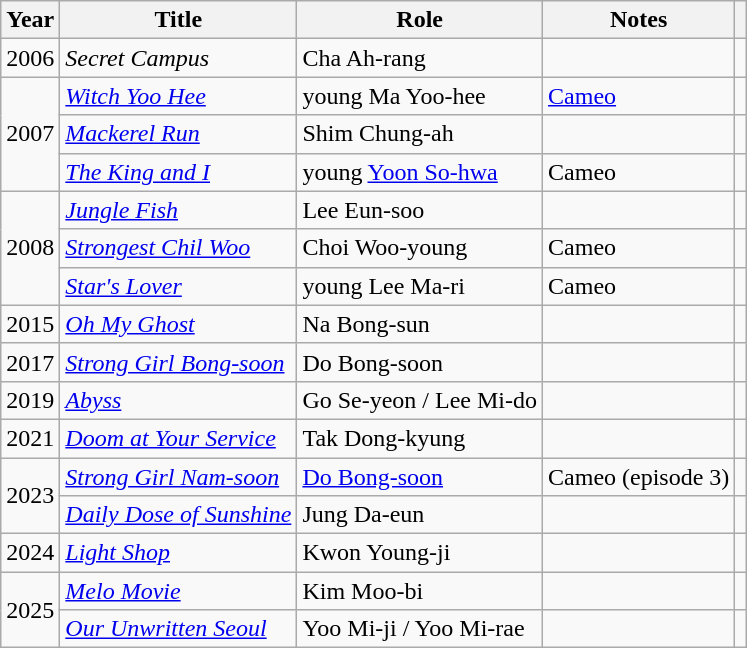<table class="wikitable sortable">
<tr>
<th>Year</th>
<th>Title</th>
<th>Role</th>
<th class="unsortable">Notes</th>
<th class="unsortable"></th>
</tr>
<tr>
<td>2006</td>
<td><em>Secret Campus</em></td>
<td>Cha Ah-rang</td>
<td></td>
<td></td>
</tr>
<tr>
<td rowspan="3">2007</td>
<td><em><a href='#'>Witch Yoo Hee</a></em></td>
<td>young Ma Yoo-hee</td>
<td><a href='#'>Cameo</a></td>
<td></td>
</tr>
<tr>
<td><em><a href='#'>Mackerel Run</a></em></td>
<td>Shim Chung-ah</td>
<td></td>
<td></td>
</tr>
<tr>
<td><em><a href='#'>The King and I</a></em></td>
<td>young <a href='#'>Yoon So-hwa</a></td>
<td>Cameo</td>
<td></td>
</tr>
<tr>
<td rowspan="3">2008</td>
<td><em><a href='#'>Jungle Fish</a></em></td>
<td>Lee Eun-soo</td>
<td></td>
<td></td>
</tr>
<tr>
<td><em><a href='#'>Strongest Chil Woo</a></em></td>
<td>Choi Woo-young</td>
<td>Cameo</td>
<td></td>
</tr>
<tr>
<td><em><a href='#'>Star's Lover</a></em></td>
<td>young Lee Ma-ri</td>
<td>Cameo</td>
<td></td>
</tr>
<tr>
<td>2015</td>
<td><em><a href='#'>Oh My Ghost</a></em></td>
<td>Na Bong-sun</td>
<td></td>
<td></td>
</tr>
<tr>
<td>2017</td>
<td><em><a href='#'>Strong Girl Bong-soon</a></em></td>
<td>Do Bong-soon</td>
<td></td>
<td></td>
</tr>
<tr>
<td>2019</td>
<td><em><a href='#'>Abyss</a></em></td>
<td>Go Se-yeon / Lee Mi-do</td>
<td></td>
<td></td>
</tr>
<tr>
<td>2021</td>
<td><em><a href='#'>Doom at Your Service</a></em></td>
<td>Tak Dong-kyung</td>
<td></td>
<td></td>
</tr>
<tr>
<td rowspan="2">2023</td>
<td><em><a href='#'>Strong Girl Nam-soon</a></em></td>
<td><a href='#'>Do Bong-soon</a></td>
<td>Cameo (episode 3)</td>
<td></td>
</tr>
<tr>
<td><em><a href='#'>Daily Dose of Sunshine</a></em></td>
<td>Jung Da-eun</td>
<td></td>
<td></td>
</tr>
<tr>
<td>2024</td>
<td><em><a href='#'>Light Shop</a></em></td>
<td>Kwon Young-ji</td>
<td></td>
<td></td>
</tr>
<tr>
<td rowspan="2">2025</td>
<td><em><a href='#'>Melo Movie</a></em></td>
<td>Kim Moo-bi</td>
<td></td>
<td></td>
</tr>
<tr>
<td><em><a href='#'>Our Unwritten Seoul</a></em></td>
<td>Yoo Mi-ji / Yoo Mi-rae</td>
<td></td>
<td></td>
</tr>
</table>
